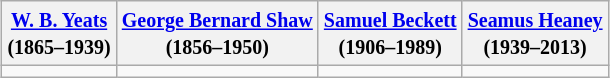<table class="wikitable" style="margin:1em auto; text-align:center;">
<tr>
<th align=center><small><a href='#'>W. B. Yeats</a><br>(1865–1939)</small></th>
<th align=center><small><a href='#'>George Bernard Shaw</a><br>(1856–1950)</small></th>
<th align=center><small><a href='#'>Samuel Beckett</a><br>(1906–1989)</small></th>
<th align=center><small><a href='#'>Seamus Heaney</a><br>(1939–2013)</small></th>
</tr>
<tr>
<td></td>
<td></td>
<td></td>
<td></td>
</tr>
</table>
